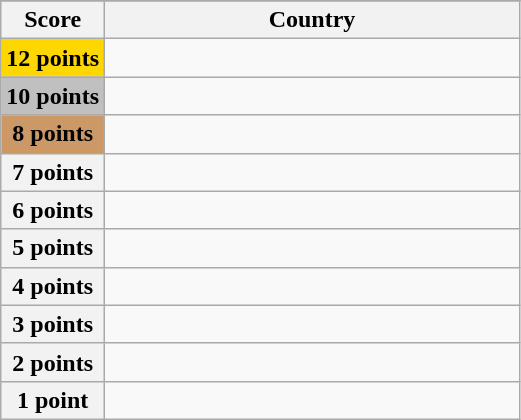<table class="wikitable">
<tr>
</tr>
<tr>
<th scope="col" width="20%">Score</th>
<th scope="col">Country</th>
</tr>
<tr>
<th scope="row" style="background:gold">12 points</th>
<td></td>
</tr>
<tr>
<th scope="row" style="background:silver">10 points</th>
<td></td>
</tr>
<tr>
<th scope="row" style="background:#CC9966">8 points</th>
<td></td>
</tr>
<tr>
<th scope="row">7 points</th>
<td></td>
</tr>
<tr>
<th scope="row">6 points</th>
<td></td>
</tr>
<tr>
<th scope="row">5 points</th>
<td></td>
</tr>
<tr>
<th scope="row">4 points</th>
<td></td>
</tr>
<tr>
<th scope="row">3 points</th>
<td></td>
</tr>
<tr>
<th scope="row">2 points</th>
<td></td>
</tr>
<tr>
<th scope="row">1 point</th>
<td></td>
</tr>
</table>
